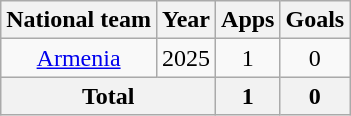<table class="wikitable" style="text-align:center">
<tr>
<th>National team</th>
<th>Year</th>
<th>Apps</th>
<th>Goals</th>
</tr>
<tr>
<td rowspan="1"><a href='#'>Armenia</a></td>
<td>2025</td>
<td>1</td>
<td>0</td>
</tr>
<tr>
<th colspan="2">Total</th>
<th>1</th>
<th>0</th>
</tr>
</table>
